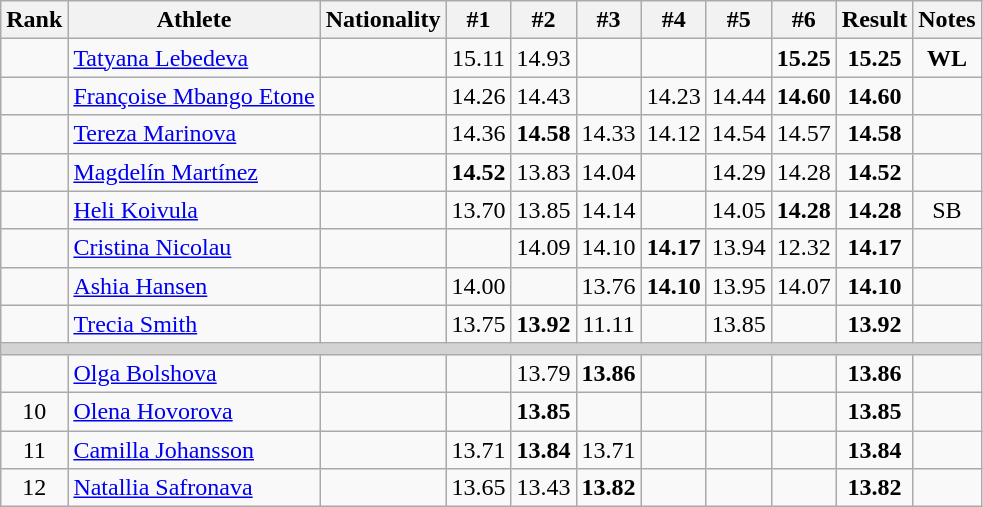<table class="wikitable sortable" style="text-align:center">
<tr>
<th>Rank</th>
<th>Athlete</th>
<th>Nationality</th>
<th>#1</th>
<th>#2</th>
<th>#3</th>
<th>#4</th>
<th>#5</th>
<th>#6</th>
<th>Result</th>
<th>Notes</th>
</tr>
<tr>
<td></td>
<td align=left><a href='#'>Tatyana Lebedeva</a></td>
<td align=left></td>
<td>15.11</td>
<td>14.93</td>
<td></td>
<td></td>
<td></td>
<td><strong>15.25</strong></td>
<td><strong>15.25</strong></td>
<td><strong>WL</strong></td>
</tr>
<tr>
<td></td>
<td align=left><a href='#'>Françoise Mbango Etone</a></td>
<td align=left></td>
<td>14.26</td>
<td>14.43</td>
<td></td>
<td>14.23</td>
<td>14.44</td>
<td><strong>14.60</strong></td>
<td><strong>14.60</strong></td>
<td></td>
</tr>
<tr>
<td></td>
<td align=left><a href='#'>Tereza Marinova</a></td>
<td align=left></td>
<td>14.36</td>
<td><strong>14.58</strong></td>
<td>14.33</td>
<td>14.12</td>
<td>14.54</td>
<td>14.57</td>
<td><strong>14.58</strong></td>
<td></td>
</tr>
<tr>
<td></td>
<td align=left><a href='#'>Magdelín Martínez</a></td>
<td align=left></td>
<td><strong>14.52</strong></td>
<td>13.83</td>
<td>14.04</td>
<td></td>
<td>14.29</td>
<td>14.28</td>
<td><strong>14.52</strong></td>
<td></td>
</tr>
<tr>
<td></td>
<td align=left><a href='#'>Heli Koivula</a></td>
<td align=left></td>
<td>13.70</td>
<td>13.85</td>
<td>14.14</td>
<td></td>
<td>14.05</td>
<td><strong>14.28</strong></td>
<td><strong>14.28</strong></td>
<td>SB</td>
</tr>
<tr>
<td></td>
<td align=left><a href='#'>Cristina Nicolau</a></td>
<td align=left></td>
<td></td>
<td>14.09</td>
<td>14.10</td>
<td><strong>14.17</strong></td>
<td>13.94</td>
<td>12.32</td>
<td><strong>14.17</strong></td>
<td></td>
</tr>
<tr>
<td></td>
<td align=left><a href='#'>Ashia Hansen</a></td>
<td align=left></td>
<td>14.00</td>
<td></td>
<td>13.76</td>
<td><strong>14.10</strong></td>
<td>13.95</td>
<td>14.07</td>
<td><strong>14.10</strong></td>
<td></td>
</tr>
<tr>
<td></td>
<td align=left><a href='#'>Trecia Smith</a></td>
<td align=left></td>
<td>13.75</td>
<td><strong>13.92</strong></td>
<td>11.11</td>
<td></td>
<td>13.85</td>
<td></td>
<td><strong>13.92</strong></td>
<td></td>
</tr>
<tr>
<td colspan=11 bgcolor=lightgray></td>
</tr>
<tr>
<td></td>
<td align=left><a href='#'>Olga Bolshova</a></td>
<td align=left></td>
<td></td>
<td>13.79</td>
<td><strong>13.86</strong></td>
<td></td>
<td></td>
<td></td>
<td><strong>13.86</strong></td>
<td></td>
</tr>
<tr>
<td>10</td>
<td align=left><a href='#'>Olena Hovorova</a></td>
<td align=left></td>
<td></td>
<td><strong>13.85</strong></td>
<td></td>
<td></td>
<td></td>
<td></td>
<td><strong>13.85</strong></td>
<td></td>
</tr>
<tr>
<td>11</td>
<td align=left><a href='#'>Camilla Johansson</a></td>
<td align=left></td>
<td>13.71</td>
<td><strong>13.84</strong></td>
<td>13.71</td>
<td></td>
<td></td>
<td></td>
<td><strong>13.84</strong></td>
<td></td>
</tr>
<tr>
<td>12</td>
<td align=left><a href='#'>Natallia Safronava</a></td>
<td align=left></td>
<td>13.65</td>
<td>13.43</td>
<td><strong>13.82</strong></td>
<td></td>
<td></td>
<td></td>
<td><strong>13.82</strong></td>
<td></td>
</tr>
</table>
